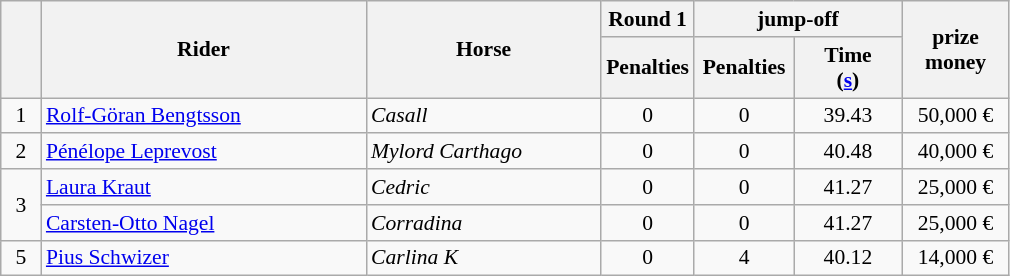<table class="wikitable" style="font-size: 90%">
<tr>
<th rowspan=2 width=20></th>
<th rowspan=2 width=210>Rider</th>
<th rowspan=2 width=150>Horse</th>
<th>Round 1</th>
<th colspan=2>jump-off</th>
<th rowspan=2 width=65>prize<br>money</th>
</tr>
<tr>
<th width=50>Penalties</th>
<th width=60>Penalties</th>
<th width=65>Time<br>(<a href='#'>s</a>)</th>
</tr>
<tr>
<td align=center>1</td>
<td> <a href='#'>Rolf-Göran Bengtsson</a></td>
<td><em>Casall</em></td>
<td align=center>0</td>
<td align=center>0</td>
<td align=center>39.43</td>
<td align=center>50,000 €</td>
</tr>
<tr>
<td align=center>2</td>
<td> <a href='#'>Pénélope Leprevost</a></td>
<td><em>Mylord Carthago</em></td>
<td align=center>0</td>
<td align=center>0</td>
<td align=center>40.48</td>
<td align=center>40,000 €</td>
</tr>
<tr>
<td rowspan=2 align=center>3</td>
<td> <a href='#'>Laura Kraut</a></td>
<td><em>Cedric</em></td>
<td align=center>0</td>
<td align=center>0</td>
<td align=center>41.27</td>
<td align=center>25,000 €</td>
</tr>
<tr>
<td> <a href='#'>Carsten-Otto Nagel</a></td>
<td><em>Corradina</em></td>
<td align=center>0</td>
<td align=center>0</td>
<td align=center>41.27</td>
<td align=center>25,000 €</td>
</tr>
<tr>
<td align=center>5</td>
<td> <a href='#'>Pius Schwizer</a></td>
<td><em>Carlina K</em></td>
<td align=center>0</td>
<td align=center>4</td>
<td align=center>40.12</td>
<td align=center>14,000 €</td>
</tr>
</table>
